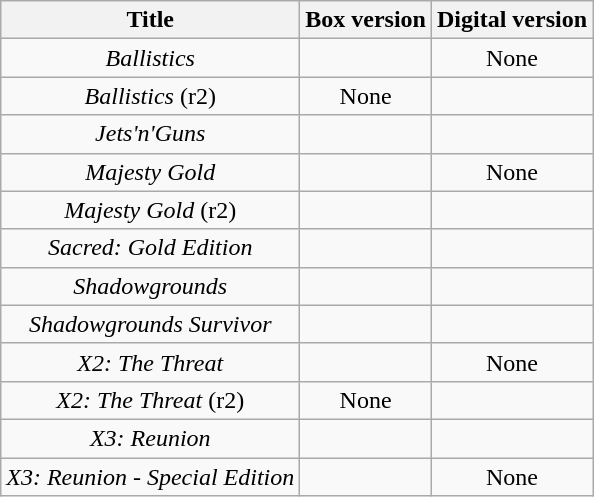<table class="wikitable sortable" style="text-align: center;">
<tr>
<th scope="col">Title</th>
<th scope="col">Box version</th>
<th scope="col">Digital version</th>
</tr>
<tr>
<td><em>Ballistics</em></td>
<td></td>
<td>None</td>
</tr>
<tr>
<td><em>Ballistics</em> (r2)</td>
<td>None</td>
<td></td>
</tr>
<tr>
<td><em>Jets'n'Guns</em></td>
<td></td>
<td></td>
</tr>
<tr>
<td><em>Majesty Gold</em></td>
<td></td>
<td>None</td>
</tr>
<tr>
<td><em>Majesty Gold</em> (r2)</td>
<td></td>
<td></td>
</tr>
<tr>
<td><em>Sacred: Gold Edition</em></td>
<td></td>
<td></td>
</tr>
<tr>
<td><em>Shadowgrounds</em></td>
<td></td>
<td></td>
</tr>
<tr>
<td><em>Shadowgrounds Survivor</em></td>
<td></td>
<td></td>
</tr>
<tr>
<td><em>X2: The Threat</em></td>
<td></td>
<td>None</td>
</tr>
<tr>
<td><em>X2: The Threat</em> (r2)</td>
<td>None</td>
<td></td>
</tr>
<tr>
<td><em>X3: Reunion</em></td>
<td></td>
<td></td>
</tr>
<tr>
<td><em>X3: Reunion - Special Edition</em></td>
<td></td>
<td>None</td>
</tr>
</table>
